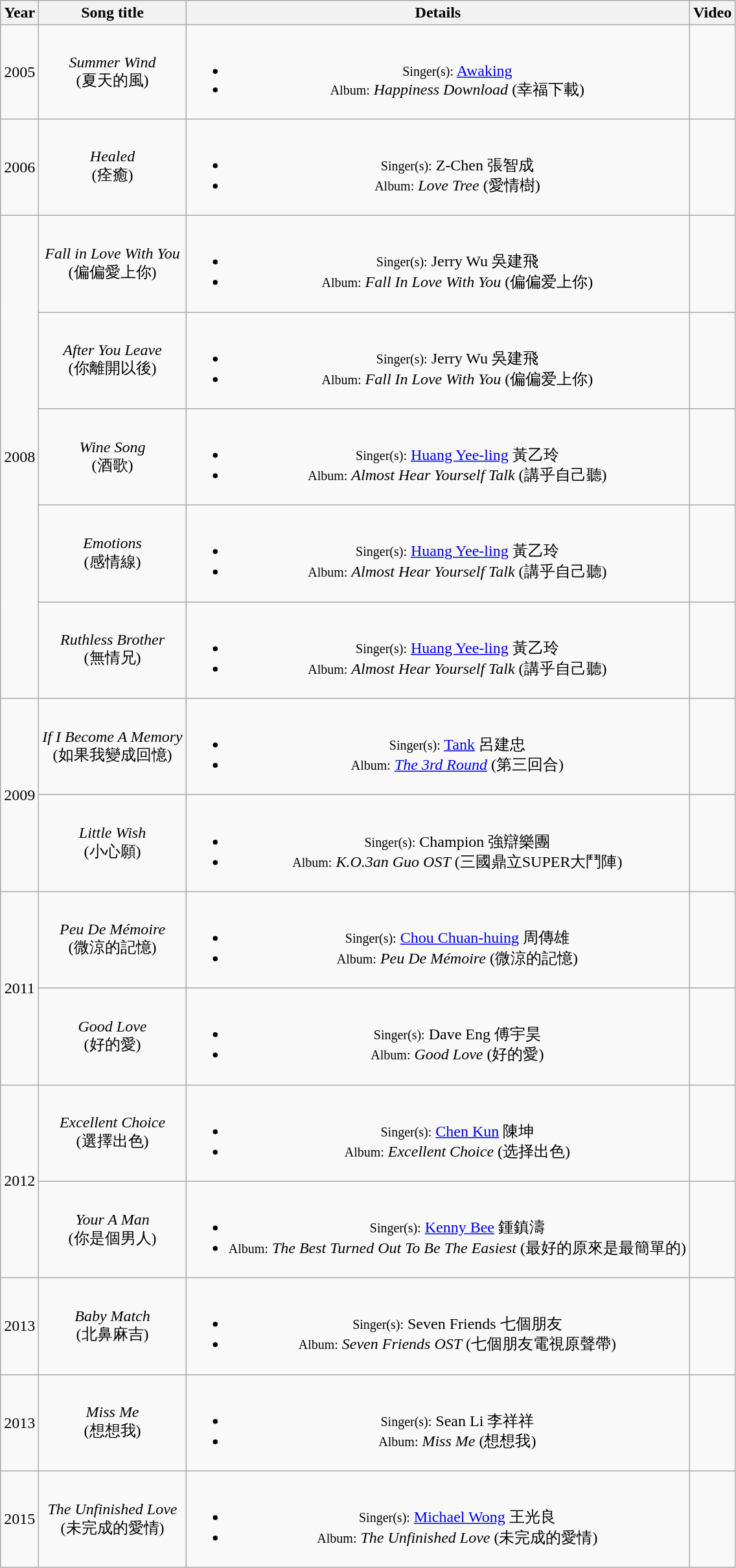<table class="wikitable sortable">
<tr>
<th>Year</th>
<th>Song title</th>
<th>Details</th>
<th>Video</th>
</tr>
<tr align=center>
<td>2005</td>
<td><em>Summer Wind</em><br>(夏天的風)</td>
<td><br><ul><li><small>Singer(s):</small> <a href='#'>Awaking</a></li><li><small>Album:</small> <em>Happiness Download</em> (幸福下載)</li></ul></td>
<td></td>
</tr>
<tr align=center>
<td>2006</td>
<td><em>Healed</em><br>(痊癒)</td>
<td><br><ul><li><small>Singer(s):</small> Z-Chen 張智成</li><li><small>Album:</small> <em>Love Tree</em> (愛情樹)</li></ul></td>
<td></td>
</tr>
<tr align=center>
<td rowspan=5>2008</td>
<td><em>Fall in Love With You</em><br>(偏偏愛上你)</td>
<td><br><ul><li><small>Singer(s):</small> Jerry Wu 吳建飛</li><li><small>Album:</small> <em>Fall In Love With You</em> (偏偏爱上你)</li></ul></td>
<td></td>
</tr>
<tr align=center>
<td><em>After You Leave</em><br>(你離開以後)</td>
<td><br><ul><li><small>Singer(s):</small> Jerry Wu 吳建飛</li><li><small>Album:</small> <em>Fall In Love With You</em> (偏偏爱上你)</li></ul></td>
<td></td>
</tr>
<tr align=center>
<td><em>Wine Song</em><br>(酒歌)</td>
<td><br><ul><li><small>Singer(s):</small> <a href='#'>Huang Yee-ling</a> 黃乙玲</li><li><small>Album:</small> <em>Almost Hear Yourself Talk</em> (講乎自己聽)</li></ul></td>
<td></td>
</tr>
<tr align=center>
<td><em>Emotions</em><br>(感情線)</td>
<td><br><ul><li><small>Singer(s):</small> <a href='#'>Huang Yee-ling</a> 黃乙玲</li><li><small>Album:</small> <em>Almost Hear Yourself Talk</em> (講乎自己聽)</li></ul></td>
<td></td>
</tr>
<tr align=center>
<td><em>Ruthless Brother</em><br>(無情兄)</td>
<td><br><ul><li><small>Singer(s):</small> <a href='#'>Huang Yee-ling</a> 黃乙玲</li><li><small>Album:</small> <em>Almost Hear Yourself Talk</em> (講乎自己聽)</li></ul></td>
<td></td>
</tr>
<tr align=center>
<td rowspan=2>2009</td>
<td><em>If I Become A Memory</em><br>(如果我變成回憶)</td>
<td><br><ul><li><small>Singer(s):</small> <a href='#'>Tank</a> 呂建忠</li><li><small>Album:</small> <em><a href='#'>The 3rd Round</a></em> (第三回合)</li></ul></td>
<td></td>
</tr>
<tr align=center>
<td><em>Little Wish</em><br>(小心願)</td>
<td><br><ul><li><small>Singer(s):</small> Champion 強辯樂團</li><li><small>Album:</small> <em>K.O.3an Guo OST</em> (三國鼎立SUPER大鬥陣)</li></ul></td>
<td></td>
</tr>
<tr align=center>
<td rowspan=2>2011</td>
<td><em>Peu De Mémoire</em><br>(微涼的記憶)</td>
<td><br><ul><li><small>Singer(s):</small> <a href='#'>Chou Chuan-huing</a> 周傳雄</li><li><small>Album:</small> <em>Peu De Mémoire</em> (微涼的記憶)</li></ul></td>
<td></td>
</tr>
<tr align=center>
<td><em>Good Love</em><br>(好的愛)</td>
<td><br><ul><li><small>Singer(s):</small> Dave Eng 傅宇昊</li><li><small>Album:</small> <em>Good Love</em> (好的愛)</li></ul></td>
<td></td>
</tr>
<tr align=center>
<td rowspan=2>2012</td>
<td><em>Excellent Choice</em><br>(選擇出色)</td>
<td><br><ul><li><small>Singer(s):</small> <a href='#'>Chen Kun</a> 陳坤</li><li><small>Album:</small> <em>Excellent Choice</em> (选择出色)</li></ul></td>
<td></td>
</tr>
<tr align=center>
<td><em>Your A Man</em><br>(你是個男人)</td>
<td><br><ul><li><small>Singer(s):</small> <a href='#'>Kenny Bee</a> 鍾鎮濤</li><li><small>Album:</small> <em>The Best Turned Out To Be The Easiest</em> (最好的原來是最簡單的)</li></ul></td>
<td></td>
</tr>
<tr align=center>
<td>2013</td>
<td><em>Baby Match</em><br>(北鼻麻吉)</td>
<td><br><ul><li><small>Singer(s):</small> Seven Friends 七個朋友</li><li><small>Album:</small> <em>Seven Friends OST</em> (七個朋友電視原聲帶)</li></ul></td>
<td></td>
</tr>
<tr align=center>
<td>2013</td>
<td><em>Miss Me</em><br>(想想我)</td>
<td><br><ul><li><small>Singer(s):</small> Sean Li 李祥祥</li><li><small>Album:</small> <em>Miss Me</em> (想想我)</li></ul></td>
<td></td>
</tr>
<tr align=center>
<td>2015</td>
<td><em>The Unfinished Love</em><br>(未完成的愛情)</td>
<td><br><ul><li><small>Singer(s):</small> <a href='#'>Michael Wong</a> 王光良</li><li><small>Album:</small> <em>The Unfinished Love</em> (未完成的愛情)</li></ul></td>
<td></td>
</tr>
</table>
